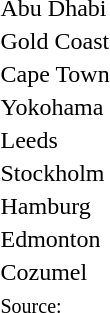<table>
<tr>
<td>Abu Dhabi</td>
<td></td>
<td></td>
<td></td>
</tr>
<tr>
<td>Gold Coast</td>
<td></td>
<td></td>
<td></td>
</tr>
<tr>
<td>Cape Town</td>
<td></td>
<td></td>
<td></td>
</tr>
<tr>
<td>Yokohama</td>
<td></td>
<td></td>
<td></td>
</tr>
<tr>
<td>Leeds</td>
<td></td>
<td></td>
<td></td>
</tr>
<tr>
<td>Stockholm</td>
<td></td>
<td></td>
<td></td>
</tr>
<tr>
<td>Hamburg</td>
<td></td>
<td></td>
<td></td>
</tr>
<tr>
<td>Edmonton</td>
<td></td>
<td></td>
<td></td>
</tr>
<tr>
<td>Cozumel</td>
<td></td>
<td></td>
<td></td>
</tr>
<tr>
<td colspan="4" align="left"><small>Source:</small></td>
</tr>
</table>
